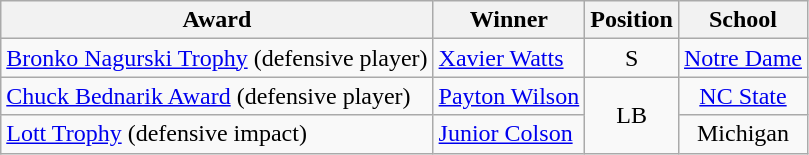<table class="wikitable sortable">
<tr>
<th>Award</th>
<th>Winner</th>
<th>Position</th>
<th>School</th>
</tr>
<tr>
<td><a href='#'>Bronko Nagurski Trophy</a> (defensive player)</td>
<td><a href='#'>Xavier Watts</a></td>
<td align="center">S</td>
<td align="center"><a href='#'>Notre Dame</a></td>
</tr>
<tr>
<td><a href='#'>Chuck Bednarik Award</a> (defensive player)</td>
<td><a href='#'>Payton Wilson</a></td>
<td align="center" rowspan=2>LB</td>
<td align="center"><a href='#'>NC State</a></td>
</tr>
<tr>
<td><a href='#'>Lott Trophy</a> (defensive impact)</td>
<td><a href='#'>Junior Colson</a></td>
<td align="center">Michigan</td>
</tr>
</table>
